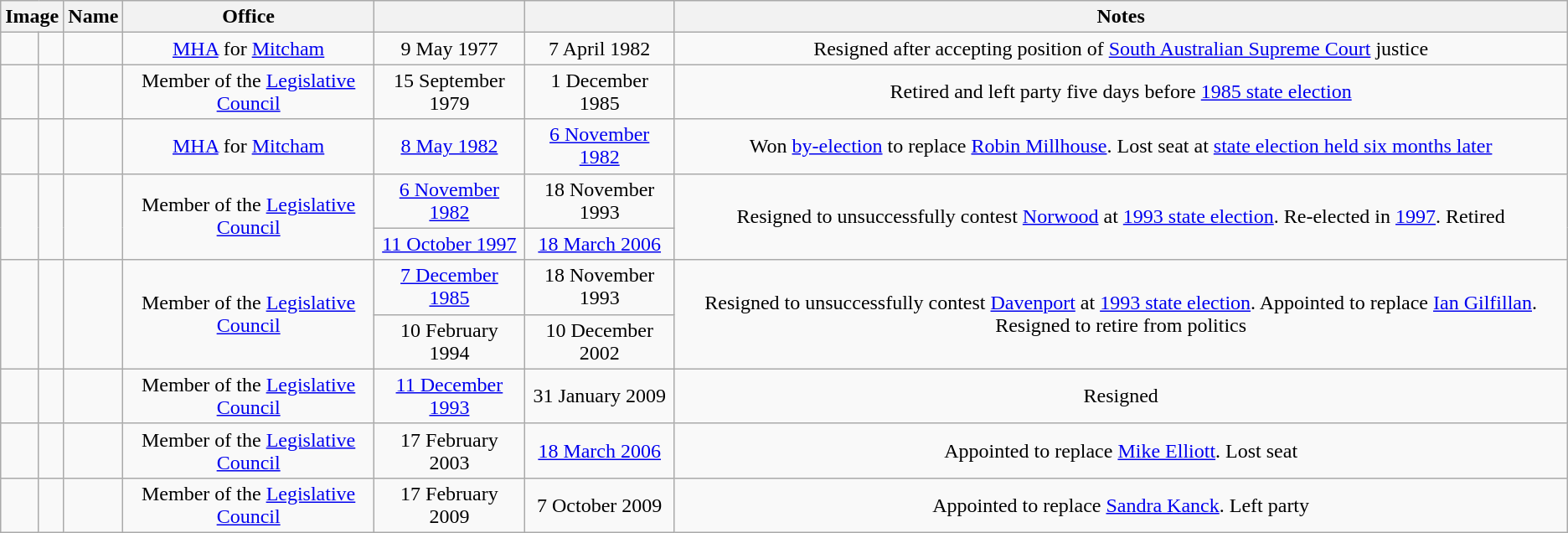<table class="wikitable" style="text-align:center" "width:100%">
<tr>
<th colspan=2>Image</th>
<th>Name<br></th>
<th>Office</th>
<th></th>
<th></th>
<th>Notes</th>
</tr>
<tr>
<td> </td>
<td></td>
<td><br></td>
<td><a href='#'>MHA</a> for <a href='#'>Mitcham</a></td>
<td>9 May 1977</td>
<td>7 April 1982</td>
<td>Resigned after accepting position of <a href='#'>South Australian Supreme Court</a> justice</td>
</tr>
<tr>
<td> </td>
<td></td>
<td><br></td>
<td>Member of the <a href='#'>Legislative Council</a></td>
<td>15 September 1979</td>
<td>1 December 1985</td>
<td>Retired and left party five days before <a href='#'>1985 state election</a></td>
</tr>
<tr>
<td> </td>
<td></td>
<td><br></td>
<td><a href='#'>MHA</a> for <a href='#'>Mitcham</a></td>
<td><a href='#'>8 May 1982</a></td>
<td><a href='#'>6 November 1982</a></td>
<td>Won <a href='#'>by-election</a> to replace <a href='#'>Robin Millhouse</a>. Lost seat at <a href='#'>state election held six months later</a></td>
</tr>
<tr>
<td rowspan=2; > </td>
<td rowspan=2></td>
<td rowspan=2><br></td>
<td rowspan=2>Member of the <a href='#'>Legislative Council</a></td>
<td><a href='#'>6 November 1982</a></td>
<td>18 November 1993</td>
<td rowspan=2>Resigned to unsuccessfully contest <a href='#'>Norwood</a> at <a href='#'>1993 state election</a>. Re-elected in <a href='#'>1997</a>. Retired</td>
</tr>
<tr>
<td><a href='#'>11 October 1997</a></td>
<td><a href='#'>18 March 2006</a></td>
</tr>
<tr>
<td rowspan=2; > </td>
<td rowspan=2></td>
<td rowspan=2><br></td>
<td rowspan=2>Member of the <a href='#'>Legislative Council</a></td>
<td><a href='#'>7 December 1985</a></td>
<td>18 November 1993</td>
<td rowspan=2>Resigned to unsuccessfully contest <a href='#'>Davenport</a> at <a href='#'>1993 state election</a>. Appointed to replace <a href='#'>Ian Gilfillan</a>. Resigned to retire from politics</td>
</tr>
<tr>
<td>10 February 1994</td>
<td>10 December 2002</td>
</tr>
<tr>
<td> </td>
<td></td>
<td><br></td>
<td>Member of the <a href='#'>Legislative Council</a></td>
<td><a href='#'>11 December 1993</a></td>
<td>31 January 2009</td>
<td>Resigned</td>
</tr>
<tr>
<td> </td>
<td></td>
<td><br></td>
<td>Member of the <a href='#'>Legislative Council</a></td>
<td>17 February 2003</td>
<td><a href='#'>18 March 2006</a></td>
<td>Appointed to replace <a href='#'>Mike Elliott</a>. Lost seat</td>
</tr>
<tr>
<td> </td>
<td></td>
<td><br></td>
<td>Member of the <a href='#'>Legislative Council</a></td>
<td>17 February 2009</td>
<td>7 October 2009</td>
<td>Appointed to replace <a href='#'>Sandra Kanck</a>. Left party</td>
</tr>
</table>
